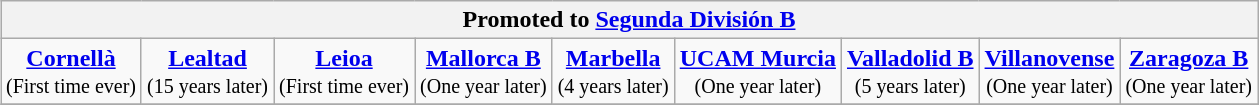<table class="wikitable" style="text-align: center; margin: 0 auto;">
<tr>
<th colspan="9">Promoted to <a href='#'>Segunda División B</a></th>
</tr>
<tr>
<td><strong><a href='#'>Cornellà</a></strong><br><small>(First time ever)</small></td>
<td><strong><a href='#'>Lealtad</a></strong><br><small>(15 years later)</small></td>
<td><strong><a href='#'>Leioa</a></strong><br><small>(First time ever)</small></td>
<td><strong><a href='#'>Mallorca B</a></strong><br><small>(One year later)</small></td>
<td><strong><a href='#'>Marbella</a></strong><br><small>(4 years later)</small></td>
<td><strong><a href='#'>UCAM Murcia</a></strong><br><small>(One year later)</small></td>
<td><strong><a href='#'>Valladolid B</a></strong><br><small>(5 years later)</small></td>
<td><strong><a href='#'>Villanovense</a></strong><br><small>(One year later)</small></td>
<td><strong><a href='#'>Zaragoza B</a></strong><br><small>(One year later)</small></td>
</tr>
<tr>
</tr>
</table>
